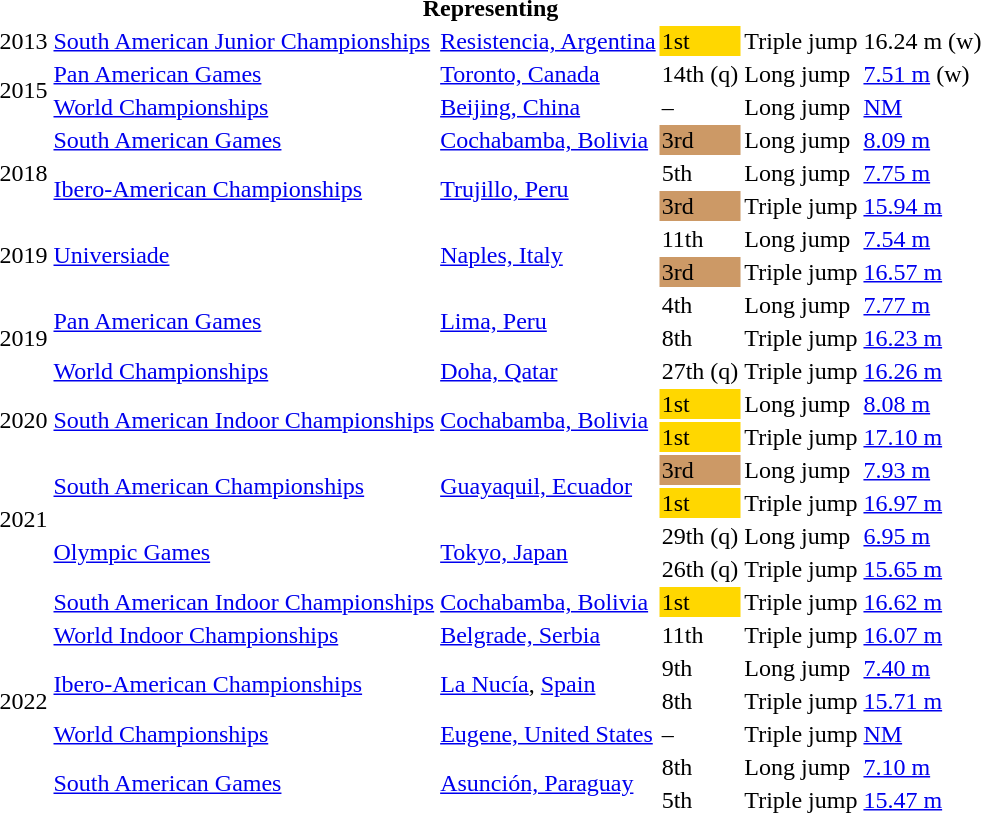<table>
<tr>
<th colspan="6">Representing </th>
</tr>
<tr>
<td>2013</td>
<td><a href='#'>South American Junior Championships</a></td>
<td><a href='#'>Resistencia, Argentina</a></td>
<td bgcolor=gold>1st</td>
<td>Triple jump</td>
<td>16.24 m (w)</td>
</tr>
<tr>
<td rowspan=2>2015</td>
<td><a href='#'>Pan American Games</a></td>
<td><a href='#'>Toronto, Canada</a></td>
<td>14th (q)</td>
<td>Long jump</td>
<td><a href='#'>7.51 m</a> (w)</td>
</tr>
<tr>
<td><a href='#'>World Championships</a></td>
<td><a href='#'>Beijing, China</a></td>
<td>–</td>
<td>Long jump</td>
<td><a href='#'>NM</a></td>
</tr>
<tr>
<td rowspan=3>2018</td>
<td><a href='#'>South American Games</a></td>
<td><a href='#'>Cochabamba, Bolivia</a></td>
<td bgcolor=cc9966>3rd</td>
<td>Long jump</td>
<td><a href='#'>8.09 m</a></td>
</tr>
<tr>
<td rowspan=2><a href='#'>Ibero-American Championships</a></td>
<td rowspan=2><a href='#'>Trujillo, Peru</a></td>
<td>5th</td>
<td>Long jump</td>
<td><a href='#'>7.75 m</a></td>
</tr>
<tr>
<td bgcolor=cc9966>3rd</td>
<td>Triple jump</td>
<td><a href='#'>15.94 m</a></td>
</tr>
<tr>
<td rowspan=2>2019</td>
<td rowspan=2><a href='#'>Universiade</a></td>
<td rowspan=2><a href='#'>Naples, Italy</a></td>
<td>11th</td>
<td>Long jump</td>
<td><a href='#'>7.54 m</a></td>
</tr>
<tr>
<td bgcolor=cc9966>3rd</td>
<td>Triple jump</td>
<td><a href='#'>16.57 m</a></td>
</tr>
<tr>
<td rowspan=3>2019</td>
<td rowspan=2><a href='#'>Pan American Games</a></td>
<td rowspan=2><a href='#'>Lima, Peru</a></td>
<td>4th</td>
<td>Long jump</td>
<td><a href='#'>7.77 m</a></td>
</tr>
<tr>
<td>8th</td>
<td>Triple jump</td>
<td><a href='#'>16.23 m</a></td>
</tr>
<tr>
<td><a href='#'>World Championships</a></td>
<td><a href='#'>Doha, Qatar</a></td>
<td>27th (q)</td>
<td>Triple jump</td>
<td><a href='#'>16.26 m</a></td>
</tr>
<tr>
<td rowspan=2>2020</td>
<td rowspan=2><a href='#'>South American Indoor Championships</a></td>
<td rowspan=2><a href='#'>Cochabamba, Bolivia</a></td>
<td bgcolor=gold>1st</td>
<td>Long jump</td>
<td><a href='#'>8.08 m</a></td>
</tr>
<tr>
<td bgcolor=gold>1st</td>
<td>Triple jump</td>
<td><a href='#'>17.10 m</a></td>
</tr>
<tr>
<td rowspan=4>2021</td>
<td rowspan=2><a href='#'>South American Championships</a></td>
<td rowspan=2><a href='#'>Guayaquil, Ecuador</a></td>
<td bgcolor=cc9966>3rd</td>
<td>Long jump</td>
<td><a href='#'>7.93 m</a></td>
</tr>
<tr>
<td bgcolor=gold>1st</td>
<td>Triple jump</td>
<td><a href='#'>16.97 m</a></td>
</tr>
<tr>
<td rowspan=2><a href='#'>Olympic Games</a></td>
<td rowspan=2><a href='#'>Tokyo, Japan</a></td>
<td>29th (q)</td>
<td>Long jump</td>
<td><a href='#'>6.95 m</a></td>
</tr>
<tr>
<td>26th (q)</td>
<td>Triple jump</td>
<td><a href='#'>15.65 m</a></td>
</tr>
<tr>
<td rowspan=7>2022</td>
<td><a href='#'>South American Indoor Championships</a></td>
<td><a href='#'>Cochabamba, Bolivia</a></td>
<td bgcolor=gold>1st</td>
<td>Triple jump</td>
<td><a href='#'>16.62 m</a></td>
</tr>
<tr>
<td><a href='#'>World Indoor Championships</a></td>
<td><a href='#'>Belgrade, Serbia</a></td>
<td>11th</td>
<td>Triple jump</td>
<td><a href='#'>16.07 m</a></td>
</tr>
<tr>
<td rowspan=2><a href='#'>Ibero-American Championships</a></td>
<td rowspan=2><a href='#'>La Nucía</a>, <a href='#'>Spain</a></td>
<td>9th</td>
<td>Long jump</td>
<td><a href='#'>7.40 m</a></td>
</tr>
<tr>
<td>8th</td>
<td>Triple jump</td>
<td><a href='#'>15.71 m</a></td>
</tr>
<tr>
<td><a href='#'>World Championships</a></td>
<td><a href='#'>Eugene, United States</a></td>
<td>–</td>
<td>Triple jump</td>
<td><a href='#'>NM</a></td>
</tr>
<tr>
<td rowspan=2><a href='#'>South American Games</a></td>
<td rowspan=2><a href='#'>Asunción, Paraguay</a></td>
<td>8th</td>
<td>Long jump</td>
<td><a href='#'>7.10 m</a></td>
</tr>
<tr>
<td>5th</td>
<td>Triple jump</td>
<td><a href='#'>15.47 m</a></td>
</tr>
</table>
